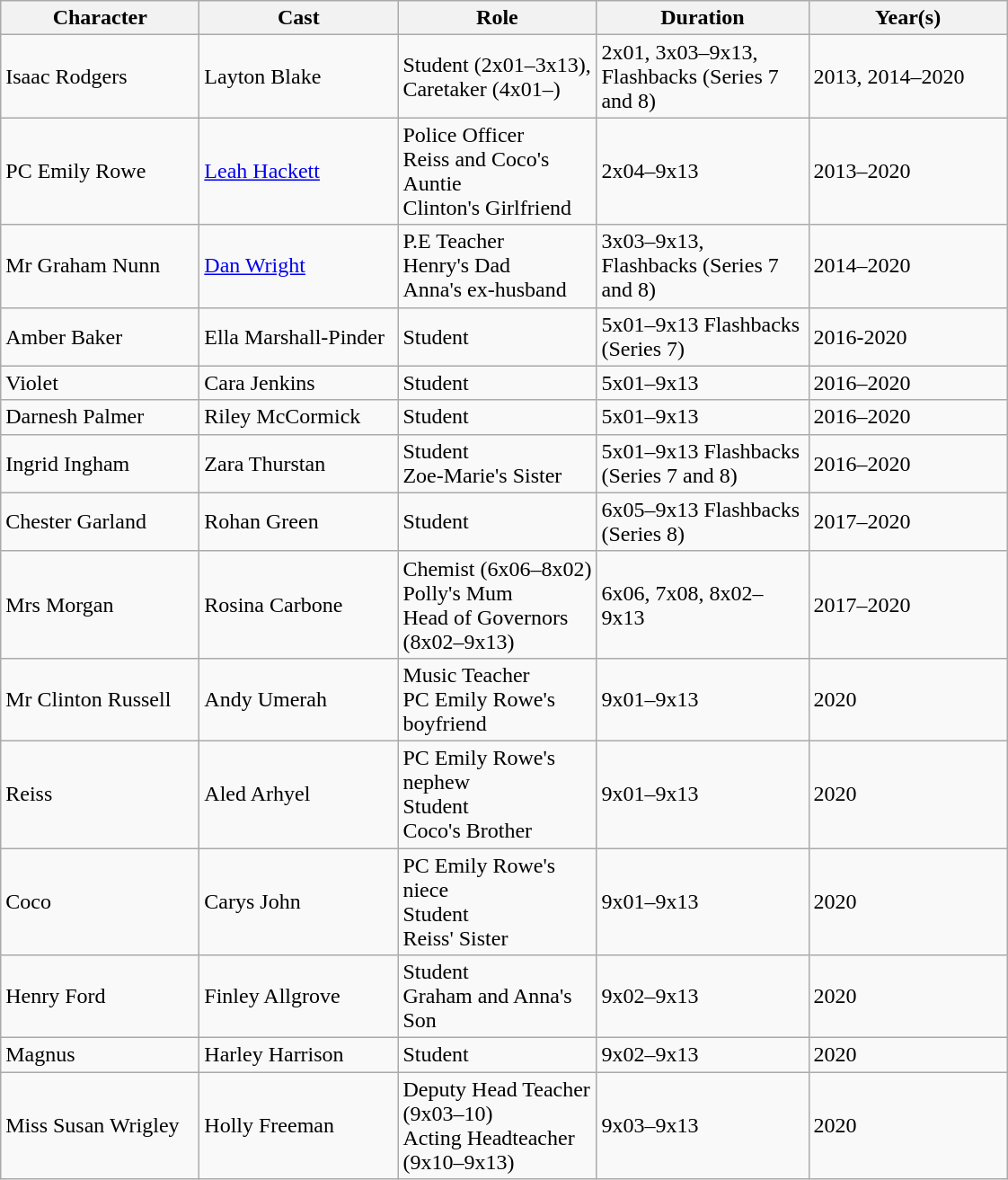<table class="wikitable sortable">
<tr>
<th style="width:140px;">Character</th>
<th style="width:140px;">Cast</th>
<th style="width:140px;">Role</th>
<th style="width:150px;">Duration</th>
<th style="width:140px;">Year(s)</th>
</tr>
<tr>
<td>Isaac Rodgers</td>
<td>Layton Blake</td>
<td>Student (2x01–3x13), <br>Caretaker (4x01–)</td>
<td>2x01, 3x03–9x13, Flashbacks (Series 7 and 8)</td>
<td>2013, 2014–2020</td>
</tr>
<tr>
<td>PC Emily Rowe</td>
<td><a href='#'>Leah Hackett</a></td>
<td>Police Officer <br> Reiss and Coco's Auntie <br> Clinton's Girlfriend</td>
<td>2x04–9x13</td>
<td>2013–2020</td>
</tr>
<tr>
<td>Mr Graham Nunn</td>
<td><a href='#'>Dan Wright</a></td>
<td>P.E Teacher <br> Henry's Dad <br> Anna's ex-husband</td>
<td>3x03–9x13, Flashbacks (Series 7 and 8)</td>
<td>2014–2020</td>
</tr>
<tr>
<td>Amber Baker</td>
<td>Ella Marshall-Pinder</td>
<td>Student</td>
<td>5x01–9x13 Flashbacks (Series 7)</td>
<td>2016-2020</td>
</tr>
<tr>
<td>Violet</td>
<td>Cara Jenkins</td>
<td>Student</td>
<td>5x01–9x13</td>
<td>2016–2020</td>
</tr>
<tr>
<td>Darnesh Palmer</td>
<td>Riley McCormick</td>
<td>Student</td>
<td>5x01–9x13</td>
<td>2016–2020</td>
</tr>
<tr>
<td>Ingrid Ingham</td>
<td>Zara Thurstan</td>
<td>Student <br> Zoe-Marie's Sister</td>
<td>5x01–9x13 Flashbacks (Series 7 and 8)</td>
<td>2016–2020</td>
</tr>
<tr>
<td>Chester Garland</td>
<td>Rohan Green</td>
<td>Student</td>
<td>6x05–9x13 Flashbacks (Series 8)</td>
<td>2017–2020</td>
</tr>
<tr>
<td>Mrs Morgan</td>
<td>Rosina Carbone</td>
<td>Chemist (6x06–8x02) <br> Polly's Mum <br> Head of Governors (8x02–9x13)</td>
<td>6x06, 7x08, 8x02–9x13</td>
<td>2017–2020</td>
</tr>
<tr>
<td>Mr Clinton Russell</td>
<td>Andy Umerah</td>
<td>Music Teacher <br> PC Emily Rowe's boyfriend</td>
<td>9x01–9x13</td>
<td>2020</td>
</tr>
<tr>
<td>Reiss</td>
<td>Aled Arhyel</td>
<td>PC Emily Rowe's nephew <br> Student <br> Coco's Brother</td>
<td>9x01–9x13</td>
<td>2020</td>
</tr>
<tr>
<td>Coco</td>
<td>Carys John</td>
<td>PC Emily Rowe's niece <br> Student <br> Reiss' Sister</td>
<td>9x01–9x13</td>
<td>2020</td>
</tr>
<tr>
<td>Henry Ford</td>
<td>Finley Allgrove</td>
<td>Student <br> Graham and Anna's Son</td>
<td>9x02–9x13</td>
<td>2020</td>
</tr>
<tr>
<td>Magnus</td>
<td>Harley Harrison</td>
<td>Student</td>
<td>9x02–9x13</td>
<td>2020</td>
</tr>
<tr>
<td>Miss Susan Wrigley</td>
<td>Holly Freeman</td>
<td>Deputy Head Teacher (9x03–10) <br> Acting Headteacher (9x10–9x13)</td>
<td>9x03–9x13</td>
<td>2020</td>
</tr>
</table>
